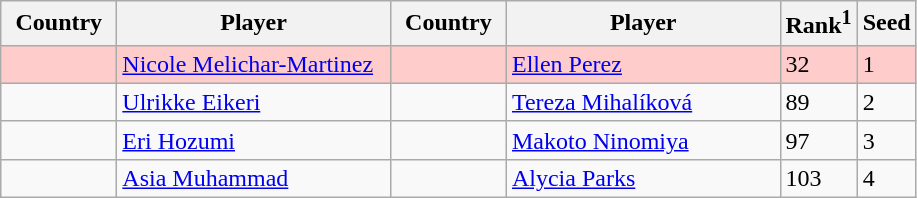<table class="sortable wikitable">
<tr>
<th width="70">Country</th>
<th width="175">Player</th>
<th width="70">Country</th>
<th width="175">Player</th>
<th>Rank<sup>1</sup></th>
<th>Seed</th>
</tr>
<tr style="background:#fcc;">
<td></td>
<td><a href='#'>Nicole Melichar-Martinez</a></td>
<td></td>
<td><a href='#'>Ellen Perez</a></td>
<td>32</td>
<td>1</td>
</tr>
<tr>
<td></td>
<td><a href='#'>Ulrikke Eikeri</a></td>
<td></td>
<td><a href='#'>Tereza Mihalíková</a></td>
<td>89</td>
<td>2</td>
</tr>
<tr>
<td></td>
<td><a href='#'>Eri Hozumi</a></td>
<td></td>
<td><a href='#'>Makoto Ninomiya</a></td>
<td>97</td>
<td>3</td>
</tr>
<tr>
<td></td>
<td><a href='#'>Asia Muhammad</a></td>
<td></td>
<td><a href='#'>Alycia Parks</a></td>
<td>103</td>
<td>4</td>
</tr>
</table>
